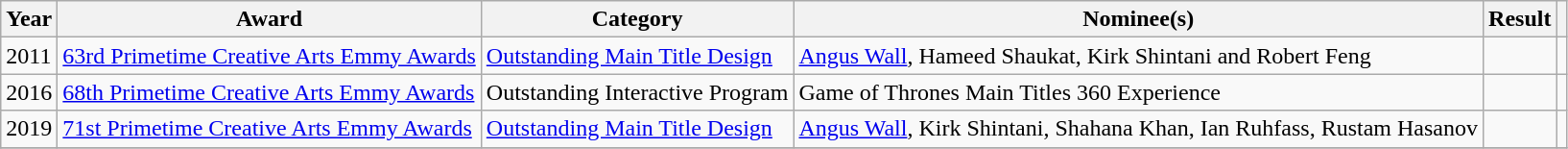<table class="wikitable sortable">
<tr>
<th>Year</th>
<th>Award</th>
<th>Category</th>
<th>Nominee(s)</th>
<th>Result</th>
<th class="unsortable"></th>
</tr>
<tr>
<td>2011</td>
<td><a href='#'>63rd Primetime Creative Arts Emmy Awards</a></td>
<td><a href='#'>Outstanding Main Title Design</a></td>
<td><a href='#'>Angus Wall</a>, Hameed Shaukat, Kirk Shintani and Robert Feng</td>
<td></td>
<td></td>
</tr>
<tr>
<td>2016</td>
<td><a href='#'>68th Primetime Creative Arts Emmy Awards</a></td>
<td>Outstanding Interactive Program</td>
<td>Game of Thrones Main Titles 360 Experience</td>
<td></td>
<td></td>
</tr>
<tr>
<td>2019</td>
<td><a href='#'>71st Primetime Creative Arts Emmy Awards</a></td>
<td><a href='#'>Outstanding Main Title Design</a></td>
<td><a href='#'>Angus Wall</a>, Kirk Shintani, Shahana Khan, Ian Ruhfass, Rustam Hasanov</td>
<td></td>
<td></td>
</tr>
<tr>
</tr>
</table>
